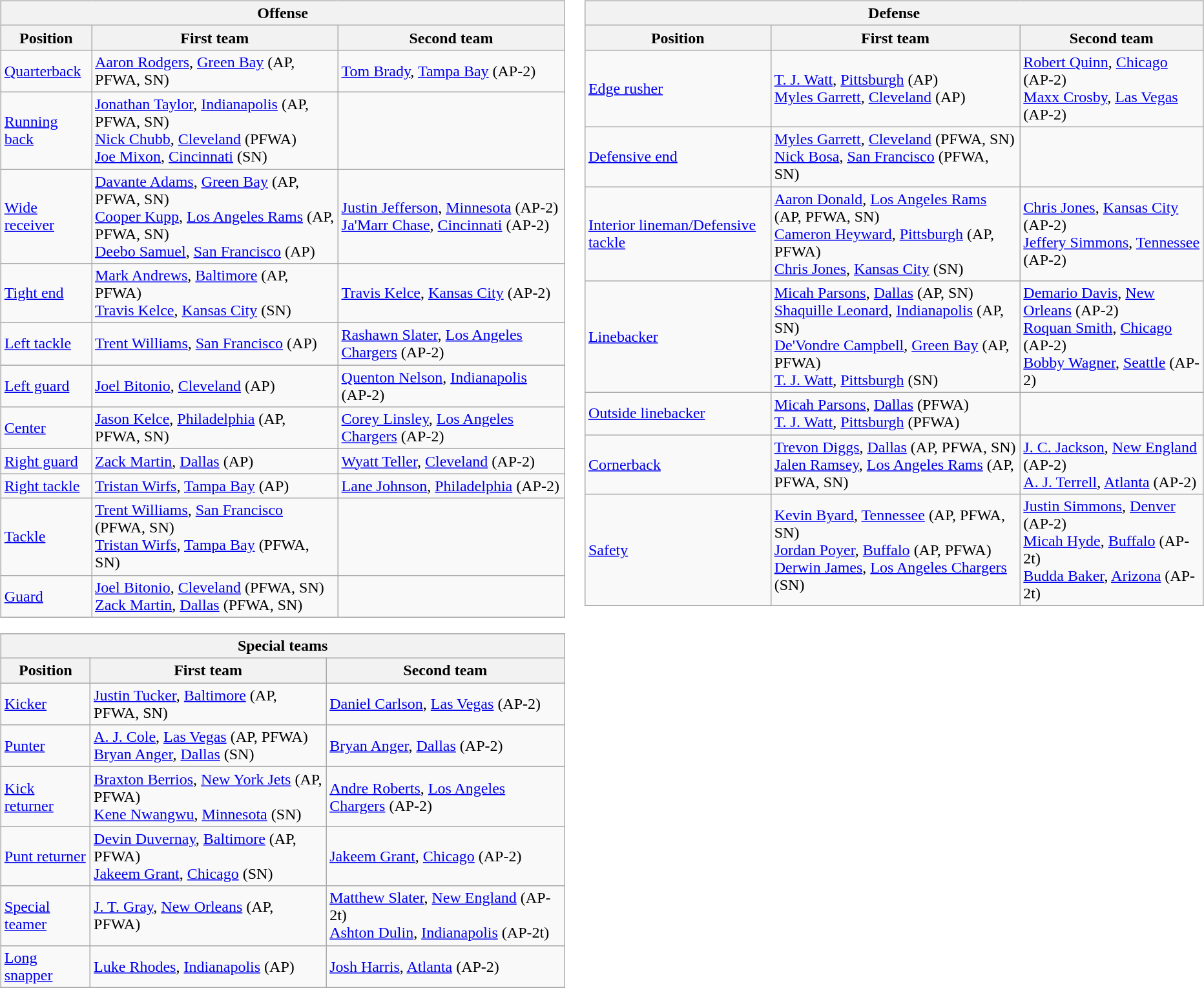<table border="0">
<tr valign="top">
<td><br><table class="wikitable">
<tr>
<th colspan="3">Offense</th>
</tr>
<tr>
<th>Position</th>
<th>First team</th>
<th>Second team</th>
</tr>
<tr>
<td><a href='#'>Quarterback</a></td>
<td><a href='#'>Aaron Rodgers</a>, <a href='#'>Green Bay</a> (AP, PFWA, SN)</td>
<td><a href='#'>Tom Brady</a>, <a href='#'>Tampa Bay</a> (AP-2)</td>
</tr>
<tr>
<td><a href='#'>Running back</a></td>
<td><a href='#'>Jonathan Taylor</a>, <a href='#'>Indianapolis</a> (AP, PFWA, SN)<br><a href='#'>Nick Chubb</a>, <a href='#'>Cleveland</a> (PFWA)<br><a href='#'>Joe Mixon</a>, <a href='#'>Cincinnati</a> (SN)</td>
<td></td>
</tr>
<tr>
<td><a href='#'>Wide receiver</a></td>
<td><a href='#'>Davante Adams</a>, <a href='#'>Green Bay</a> (AP, PFWA, SN)<br><a href='#'>Cooper Kupp</a>, <a href='#'>Los Angeles Rams</a> (AP, PFWA, SN)<br><a href='#'>Deebo Samuel</a>, <a href='#'>San Francisco</a> (AP)</td>
<td><a href='#'>Justin Jefferson</a>, <a href='#'>Minnesota</a> (AP-2)<br><a href='#'>Ja'Marr Chase</a>, <a href='#'>Cincinnati</a> (AP-2)</td>
</tr>
<tr>
<td><a href='#'>Tight end</a></td>
<td><a href='#'>Mark Andrews</a>, <a href='#'>Baltimore</a> (AP, PFWA)<br><a href='#'>Travis Kelce</a>, <a href='#'>Kansas City</a> (SN)</td>
<td><a href='#'>Travis Kelce</a>, <a href='#'>Kansas City</a> (AP-2)</td>
</tr>
<tr>
<td><a href='#'>Left tackle</a></td>
<td><a href='#'>Trent Williams</a>, <a href='#'>San Francisco</a> (AP)</td>
<td><a href='#'>Rashawn Slater</a>, <a href='#'>Los Angeles Chargers</a> (AP-2)</td>
</tr>
<tr>
<td><a href='#'>Left guard</a></td>
<td><a href='#'>Joel Bitonio</a>, <a href='#'>Cleveland</a> (AP)</td>
<td><a href='#'>Quenton Nelson</a>, <a href='#'>Indianapolis</a> (AP-2)</td>
</tr>
<tr>
<td><a href='#'>Center</a></td>
<td><a href='#'>Jason Kelce</a>, <a href='#'>Philadelphia</a> (AP, PFWA, SN)</td>
<td><a href='#'>Corey Linsley</a>, <a href='#'>Los Angeles Chargers</a> (AP-2)</td>
</tr>
<tr>
<td><a href='#'>Right guard</a></td>
<td><a href='#'>Zack Martin</a>, <a href='#'>Dallas</a> (AP)</td>
<td><a href='#'>Wyatt Teller</a>, <a href='#'>Cleveland</a> (AP-2)</td>
</tr>
<tr>
<td><a href='#'>Right tackle</a></td>
<td><a href='#'>Tristan Wirfs</a>, <a href='#'>Tampa Bay</a> (AP)</td>
<td><a href='#'>Lane Johnson</a>, <a href='#'>Philadelphia</a> (AP-2)</td>
</tr>
<tr>
<td><a href='#'>Tackle</a></td>
<td><a href='#'>Trent Williams</a>, <a href='#'>San Francisco</a> (PFWA, SN)<br><a href='#'>Tristan Wirfs</a>, <a href='#'>Tampa Bay</a> (PFWA, SN)</td>
<td></td>
</tr>
<tr>
<td><a href='#'>Guard</a></td>
<td><a href='#'>Joel Bitonio</a>, <a href='#'>Cleveland</a> (PFWA, SN)<br><a href='#'>Zack Martin</a>, <a href='#'>Dallas</a> (PFWA, SN)</td>
<td></td>
</tr>
</table>
<table class="wikitable">
<tr>
<th colspan="3">Special teams</th>
</tr>
<tr>
<th>Position</th>
<th>First team</th>
<th>Second team</th>
</tr>
<tr>
<td><a href='#'>Kicker</a></td>
<td><a href='#'>Justin Tucker</a>, <a href='#'>Baltimore</a> (AP, PFWA, SN)</td>
<td><a href='#'>Daniel Carlson</a>, <a href='#'>Las Vegas</a> (AP-2)</td>
</tr>
<tr>
<td><a href='#'>Punter</a></td>
<td><a href='#'>A. J. Cole</a>, <a href='#'>Las Vegas</a> (AP, PFWA)<br><a href='#'>Bryan Anger</a>, <a href='#'>Dallas</a> (SN)</td>
<td><a href='#'>Bryan Anger</a>, <a href='#'>Dallas</a> (AP-2)</td>
</tr>
<tr>
<td><a href='#'>Kick returner</a></td>
<td><a href='#'>Braxton Berrios</a>, <a href='#'>New York Jets</a> (AP, PFWA)<br><a href='#'>Kene Nwangwu</a>, <a href='#'>Minnesota</a> (SN)</td>
<td><a href='#'>Andre Roberts</a>, <a href='#'>Los Angeles Chargers</a> (AP-2)</td>
</tr>
<tr>
<td><a href='#'>Punt returner</a></td>
<td><a href='#'>Devin Duvernay</a>, <a href='#'>Baltimore</a> (AP, PFWA)<br><a href='#'>Jakeem Grant</a>, <a href='#'>Chicago</a> (SN)</td>
<td><a href='#'>Jakeem Grant</a>, <a href='#'>Chicago</a> (AP-2)</td>
</tr>
<tr>
<td><a href='#'>Special teamer</a></td>
<td><a href='#'>J. T. Gray</a>, <a href='#'>New Orleans</a> (AP, PFWA)</td>
<td><a href='#'>Matthew Slater</a>, <a href='#'>New England</a> (AP-2t)<br><a href='#'>Ashton Dulin</a>, <a href='#'>Indianapolis</a> (AP-2t)</td>
</tr>
<tr>
<td><a href='#'>Long snapper</a></td>
<td><a href='#'>Luke Rhodes</a>, <a href='#'>Indianapolis</a> (AP)</td>
<td><a href='#'>Josh Harris</a>, <a href='#'>Atlanta</a> (AP-2)</td>
</tr>
<tr>
</tr>
</table>
</td>
<td styles="padding-left:40px;"><br><table class="wikitable">
<tr>
<th colspan="3">Defense</th>
</tr>
<tr>
<th>Position</th>
<th>First team</th>
<th>Second team</th>
</tr>
<tr>
<td><a href='#'>Edge rusher</a></td>
<td><a href='#'>T. J. Watt</a>, <a href='#'>Pittsburgh</a> (AP)<br><a href='#'>Myles Garrett</a>, <a href='#'>Cleveland</a> (AP)</td>
<td><a href='#'>Robert Quinn</a>, <a href='#'>Chicago</a> (AP-2)<br><a href='#'>Maxx Crosby</a>, <a href='#'>Las Vegas</a> (AP-2)</td>
</tr>
<tr>
<td><a href='#'>Defensive end</a></td>
<td><a href='#'>Myles Garrett</a>, <a href='#'>Cleveland</a> (PFWA, SN)<br><a href='#'>Nick Bosa</a>, <a href='#'>San Francisco</a> (PFWA, SN)</td>
<td></td>
</tr>
<tr>
<td><a href='#'>Interior lineman/Defensive tackle</a></td>
<td><a href='#'>Aaron Donald</a>, <a href='#'>Los Angeles Rams</a> (AP, PFWA, SN)<br><a href='#'>Cameron Heyward</a>, <a href='#'>Pittsburgh</a> (AP, PFWA)<br><a href='#'>Chris Jones</a>, <a href='#'>Kansas City</a> (SN)</td>
<td><a href='#'>Chris Jones</a>, <a href='#'>Kansas City</a> (AP-2)<br><a href='#'>Jeffery Simmons</a>, <a href='#'>Tennessee</a> (AP-2)</td>
</tr>
<tr>
<td><a href='#'>Linebacker</a></td>
<td><a href='#'>Micah Parsons</a>, <a href='#'>Dallas</a> (AP, SN)<br><a href='#'>Shaquille Leonard</a>, <a href='#'>Indianapolis</a> (AP, SN)<br><a href='#'>De'Vondre Campbell</a>, <a href='#'>Green Bay</a> (AP, PFWA)<br><a href='#'>T. J. Watt</a>, <a href='#'>Pittsburgh</a> (SN)</td>
<td><a href='#'>Demario Davis</a>, <a href='#'>New Orleans</a> (AP-2)<br><a href='#'>Roquan Smith</a>, <a href='#'>Chicago</a> (AP-2)<br><a href='#'>Bobby Wagner</a>, <a href='#'>Seattle</a> (AP-2)</td>
</tr>
<tr>
<td><a href='#'>Outside linebacker</a></td>
<td><a href='#'>Micah Parsons</a>, <a href='#'>Dallas</a> (PFWA)<br><a href='#'>T. J. Watt</a>, <a href='#'>Pittsburgh</a> (PFWA)</td>
<td></td>
</tr>
<tr>
<td><a href='#'>Cornerback</a></td>
<td><a href='#'>Trevon Diggs</a>, <a href='#'>Dallas</a> (AP, PFWA, SN)<br><a href='#'>Jalen Ramsey</a>, <a href='#'>Los Angeles Rams</a> (AP, PFWA, SN)</td>
<td><a href='#'>J. C. Jackson</a>, <a href='#'>New England</a> (AP-2)<br><a href='#'>A. J. Terrell</a>, <a href='#'>Atlanta</a> (AP-2)</td>
</tr>
<tr>
<td><a href='#'>Safety</a></td>
<td><a href='#'>Kevin Byard</a>, <a href='#'>Tennessee</a> (AP, PFWA, SN)<br><a href='#'>Jordan Poyer</a>, <a href='#'>Buffalo</a> (AP, PFWA)<br><a href='#'>Derwin James</a>, <a href='#'>Los Angeles Chargers</a> (SN)</td>
<td><a href='#'>Justin Simmons</a>, <a href='#'>Denver</a> (AP-2)<br><a href='#'>Micah Hyde</a>, <a href='#'>Buffalo</a> (AP-2t)<br><a href='#'>Budda Baker</a>, <a href='#'>Arizona</a> (AP-2t)</td>
</tr>
<tr>
</tr>
</table>
</td>
</tr>
</table>
